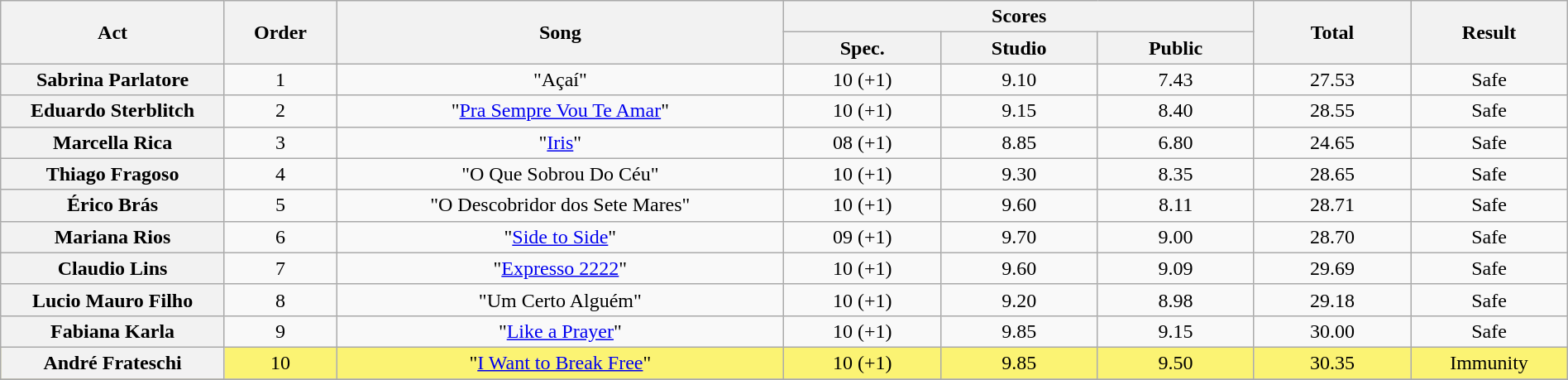<table class="wikitable plainrowheaders" style="text-align:center; width:100%;">
<tr>
<th scope="col" rowspan=2 width="10.0%">Act</th>
<th scope="col" rowspan=2 width="05.0%">Order</th>
<th scope="col" rowspan=2 width="20.0%">Song</th>
<th scope="col" colspan=3 width="20.0%">Scores</th>
<th scope="col" rowspan=2 width="07.0%">Total</th>
<th scope="col" rowspan=2 width="07.0%">Result</th>
</tr>
<tr>
<th scope="col" width="07.0%">Spec.</th>
<th scope="col" width="07.0%">Studio</th>
<th scope="col" width="07.0%">Public</th>
</tr>
<tr>
<th scope="row">Sabrina Parlatore</th>
<td>1</td>
<td>"Açaí"</td>
<td>10 (+1)</td>
<td>9.10</td>
<td>7.43</td>
<td>27.53</td>
<td>Safe</td>
</tr>
<tr>
<th scope="row">Eduardo Sterblitch</th>
<td>2</td>
<td>"<a href='#'>Pra Sempre Vou Te Amar</a>"</td>
<td>10 (+1)</td>
<td>9.15</td>
<td>8.40</td>
<td>28.55</td>
<td>Safe</td>
</tr>
<tr>
<th scope="row">Marcella Rica</th>
<td>3</td>
<td>"<a href='#'>Iris</a>"</td>
<td>08 (+1)</td>
<td>8.85</td>
<td>6.80</td>
<td>24.65</td>
<td>Safe</td>
</tr>
<tr>
<th scope="row">Thiago Fragoso</th>
<td>4</td>
<td>"O Que Sobrou Do Céu"</td>
<td>10 (+1)</td>
<td>9.30</td>
<td>8.35</td>
<td>28.65</td>
<td>Safe</td>
</tr>
<tr>
<th scope="row">Érico Brás</th>
<td>5</td>
<td>"O Descobridor dos Sete Mares"</td>
<td>10 (+1)</td>
<td>9.60</td>
<td>8.11</td>
<td>28.71</td>
<td>Safe</td>
</tr>
<tr>
<th scope="row">Mariana Rios</th>
<td>6</td>
<td>"<a href='#'>Side to Side</a>"</td>
<td>09 (+1)</td>
<td>9.70</td>
<td>9.00</td>
<td>28.70</td>
<td>Safe</td>
</tr>
<tr>
<th scope="row">Claudio Lins</th>
<td>7</td>
<td>"<a href='#'>Expresso 2222</a>"</td>
<td>10 (+1)</td>
<td>9.60</td>
<td>9.09</td>
<td>29.69</td>
<td>Safe</td>
</tr>
<tr>
<th scope="row">Lucio Mauro Filho</th>
<td>8</td>
<td>"Um Certo Alguém"</td>
<td>10 (+1)</td>
<td>9.20</td>
<td>8.98</td>
<td>29.18</td>
<td>Safe</td>
</tr>
<tr>
<th scope="row">Fabiana Karla</th>
<td>9</td>
<td>"<a href='#'>Like a Prayer</a>"</td>
<td>10 (+1)</td>
<td>9.85</td>
<td>9.15</td>
<td>30.00</td>
<td>Safe</td>
</tr>
<tr bgcolor="FBF373">
<th scope="row">André Frateschi</th>
<td>10</td>
<td>"<a href='#'>I Want to Break Free</a>"</td>
<td>10 (+1)</td>
<td>9.85</td>
<td>9.50</td>
<td>30.35</td>
<td>Immunity</td>
</tr>
<tr>
</tr>
</table>
